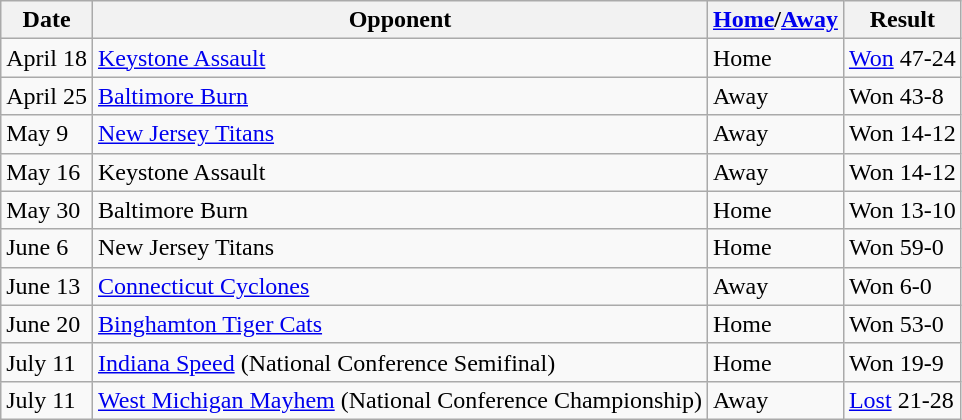<table class="wikitable">
<tr>
<th>Date</th>
<th>Opponent</th>
<th><a href='#'>Home</a>/<a href='#'>Away</a></th>
<th>Result</th>
</tr>
<tr>
<td>April 18</td>
<td><a href='#'>Keystone Assault</a></td>
<td>Home</td>
<td><a href='#'>Won</a> 47-24</td>
</tr>
<tr>
<td>April 25</td>
<td><a href='#'>Baltimore Burn</a></td>
<td>Away</td>
<td>Won 43-8</td>
</tr>
<tr>
<td>May 9</td>
<td><a href='#'>New Jersey Titans</a></td>
<td>Away</td>
<td>Won 14-12</td>
</tr>
<tr>
<td>May 16</td>
<td>Keystone Assault</td>
<td>Away</td>
<td>Won 14-12</td>
</tr>
<tr>
<td>May 30</td>
<td>Baltimore Burn</td>
<td>Home</td>
<td>Won 13-10</td>
</tr>
<tr>
<td>June 6</td>
<td>New Jersey Titans</td>
<td>Home</td>
<td>Won 59-0</td>
</tr>
<tr>
<td>June 13</td>
<td><a href='#'>Connecticut Cyclones</a></td>
<td>Away</td>
<td>Won 6-0</td>
</tr>
<tr>
<td>June 20</td>
<td><a href='#'>Binghamton Tiger Cats</a></td>
<td>Home</td>
<td>Won 53-0</td>
</tr>
<tr>
<td>July 11</td>
<td><a href='#'>Indiana Speed</a> (National Conference Semifinal)</td>
<td>Home</td>
<td>Won 19-9</td>
</tr>
<tr>
<td>July 11</td>
<td><a href='#'>West Michigan Mayhem</a> (National Conference Championship)</td>
<td>Away</td>
<td><a href='#'>Lost</a> 21-28</td>
</tr>
</table>
